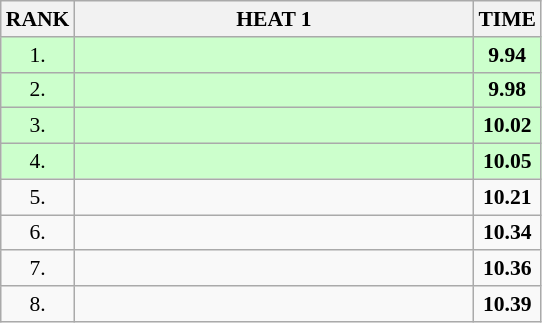<table class="wikitable" style="border-collapse: collapse; font-size: 90%;">
<tr>
<th>RANK</th>
<th align="left" style="width: 18em">HEAT 1</th>
<th>TIME</th>
</tr>
<tr style="background:#ccffcc;">
<td align="center">1.</td>
<td></td>
<td align="center"><strong>9.94</strong></td>
</tr>
<tr style="background:#ccffcc;">
<td align="center">2.</td>
<td></td>
<td align="center"><strong>9.98</strong></td>
</tr>
<tr style="background:#ccffcc;">
<td align="center">3.</td>
<td></td>
<td align="center"><strong>10.02</strong></td>
</tr>
<tr style="background:#ccffcc;">
<td align="center">4.</td>
<td></td>
<td align="center"><strong>10.05</strong></td>
</tr>
<tr>
<td align="center">5.</td>
<td></td>
<td align="center"><strong>10.21</strong></td>
</tr>
<tr>
<td align="center">6.</td>
<td></td>
<td align="center"><strong>10.34</strong></td>
</tr>
<tr>
<td align="center">7.</td>
<td></td>
<td align="center"><strong>10.36</strong></td>
</tr>
<tr>
<td align="center">8.</td>
<td></td>
<td align="center"><strong>10.39</strong></td>
</tr>
</table>
